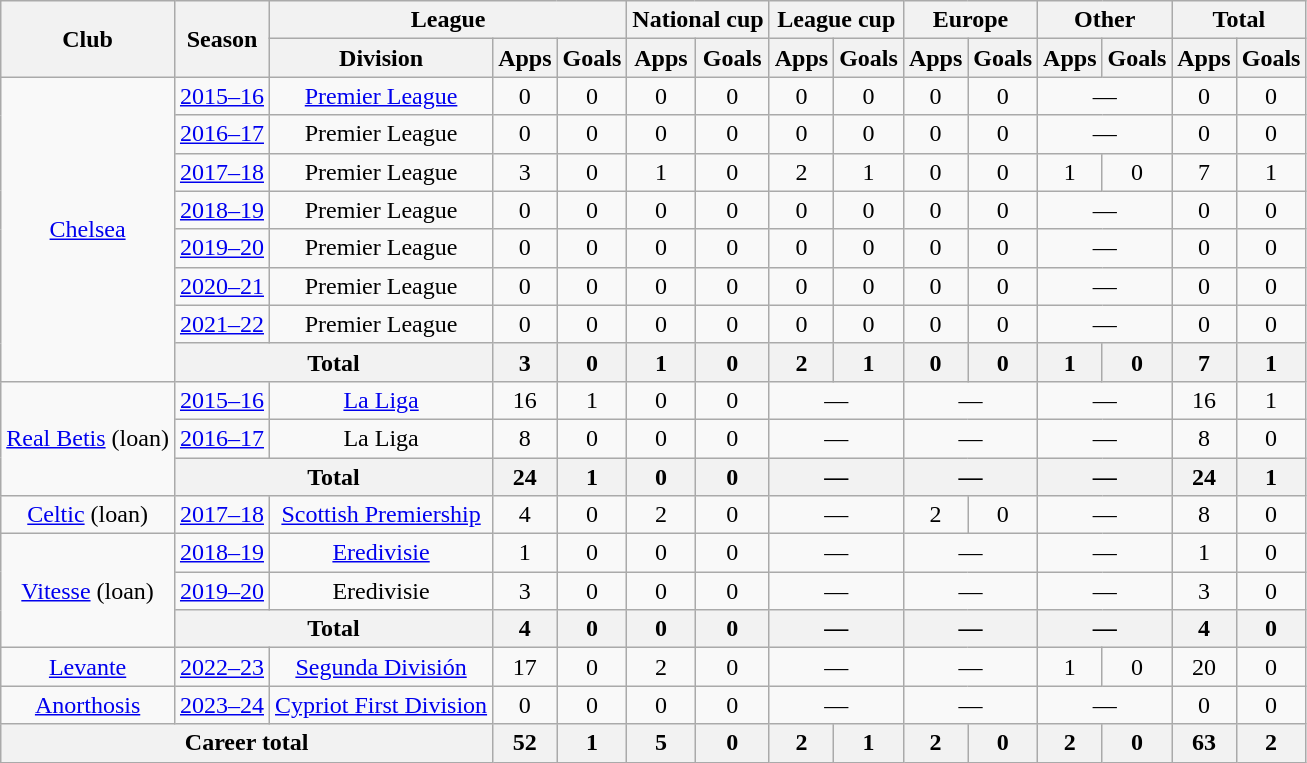<table class="wikitable" style="text-align: center;">
<tr>
<th rowspan="2">Club</th>
<th rowspan="2">Season</th>
<th colspan="3">League</th>
<th colspan="2">National cup</th>
<th colspan="2">League cup</th>
<th colspan="2">Europe</th>
<th colspan="2">Other</th>
<th colspan="2">Total</th>
</tr>
<tr>
<th>Division</th>
<th>Apps</th>
<th>Goals</th>
<th>Apps</th>
<th>Goals</th>
<th>Apps</th>
<th>Goals</th>
<th>Apps</th>
<th>Goals</th>
<th>Apps</th>
<th>Goals</th>
<th>Apps</th>
<th>Goals</th>
</tr>
<tr>
<td rowspan="8" valign="center"><a href='#'>Chelsea</a></td>
<td><a href='#'>2015–16</a></td>
<td><a href='#'>Premier League</a></td>
<td>0</td>
<td>0</td>
<td>0</td>
<td>0</td>
<td>0</td>
<td>0</td>
<td>0</td>
<td>0</td>
<td colspan="2">—</td>
<td>0</td>
<td>0</td>
</tr>
<tr>
<td><a href='#'>2016–17</a></td>
<td>Premier League</td>
<td>0</td>
<td>0</td>
<td>0</td>
<td>0</td>
<td>0</td>
<td>0</td>
<td>0</td>
<td>0</td>
<td colspan="2">—</td>
<td>0</td>
<td>0</td>
</tr>
<tr>
<td><a href='#'>2017–18</a></td>
<td>Premier League</td>
<td>3</td>
<td>0</td>
<td>1</td>
<td>0</td>
<td>2</td>
<td>1</td>
<td>0</td>
<td>0</td>
<td>1</td>
<td>0</td>
<td>7</td>
<td>1</td>
</tr>
<tr>
<td><a href='#'>2018–19</a></td>
<td>Premier League</td>
<td>0</td>
<td>0</td>
<td>0</td>
<td>0</td>
<td>0</td>
<td>0</td>
<td>0</td>
<td>0</td>
<td colspan="2">—</td>
<td>0</td>
<td>0</td>
</tr>
<tr>
<td><a href='#'>2019–20</a></td>
<td>Premier League</td>
<td>0</td>
<td>0</td>
<td>0</td>
<td>0</td>
<td>0</td>
<td>0</td>
<td>0</td>
<td>0</td>
<td colspan="2">—</td>
<td>0</td>
<td>0</td>
</tr>
<tr>
<td><a href='#'>2020–21</a></td>
<td>Premier League</td>
<td>0</td>
<td>0</td>
<td>0</td>
<td>0</td>
<td>0</td>
<td>0</td>
<td>0</td>
<td>0</td>
<td colspan="2">—</td>
<td>0</td>
<td>0</td>
</tr>
<tr>
<td><a href='#'>2021–22</a></td>
<td>Premier League</td>
<td>0</td>
<td>0</td>
<td>0</td>
<td>0</td>
<td>0</td>
<td>0</td>
<td>0</td>
<td>0</td>
<td colspan="2">—</td>
<td>0</td>
<td>0</td>
</tr>
<tr>
<th colspan="2">Total</th>
<th>3</th>
<th>0</th>
<th>1</th>
<th>0</th>
<th>2</th>
<th>1</th>
<th>0</th>
<th>0</th>
<th>1</th>
<th>0</th>
<th>7</th>
<th>1</th>
</tr>
<tr>
<td rowspan="3" valign="center"><a href='#'>Real Betis</a> (loan)</td>
<td><a href='#'>2015–16</a></td>
<td><a href='#'>La Liga</a></td>
<td>16</td>
<td>1</td>
<td>0</td>
<td>0</td>
<td colspan="2">—</td>
<td colspan="2">—</td>
<td colspan="2">—</td>
<td>16</td>
<td>1</td>
</tr>
<tr>
<td><a href='#'>2016–17</a></td>
<td>La Liga</td>
<td>8</td>
<td>0</td>
<td>0</td>
<td>0</td>
<td colspan="2">—</td>
<td colspan="2">—</td>
<td colspan="2">—</td>
<td>8</td>
<td>0</td>
</tr>
<tr>
<th colspan="2">Total</th>
<th>24</th>
<th>1</th>
<th>0</th>
<th>0</th>
<th colspan="2">—</th>
<th colspan="2">—</th>
<th colspan="2">—</th>
<th>24</th>
<th>1</th>
</tr>
<tr>
<td rowspan="1" valign="center"><a href='#'>Celtic</a> (loan)</td>
<td><a href='#'>2017–18</a></td>
<td><a href='#'>Scottish Premiership</a></td>
<td>4</td>
<td>0</td>
<td>2</td>
<td>0</td>
<td colspan="2">—</td>
<td>2</td>
<td>0</td>
<td colspan="2">—</td>
<td>8</td>
<td>0</td>
</tr>
<tr>
<td rowspan="3" valign="center"><a href='#'>Vitesse</a> (loan)</td>
<td><a href='#'>2018–19</a></td>
<td><a href='#'>Eredivisie</a></td>
<td>1</td>
<td>0</td>
<td>0</td>
<td>0</td>
<td colspan="2">—</td>
<td colspan="2">—</td>
<td colspan="2">—</td>
<td>1</td>
<td>0</td>
</tr>
<tr>
<td><a href='#'>2019–20</a></td>
<td>Eredivisie</td>
<td>3</td>
<td>0</td>
<td>0</td>
<td>0</td>
<td colspan="2">—</td>
<td colspan="2">—</td>
<td colspan="2">—</td>
<td>3</td>
<td>0</td>
</tr>
<tr>
<th colspan="2">Total</th>
<th>4</th>
<th>0</th>
<th>0</th>
<th>0</th>
<th colspan="2">—</th>
<th colspan="2">—</th>
<th colspan="2">—</th>
<th>4</th>
<th>0</th>
</tr>
<tr>
<td><a href='#'>Levante</a></td>
<td><a href='#'>2022–23</a></td>
<td><a href='#'>Segunda División</a></td>
<td>17</td>
<td>0</td>
<td>2</td>
<td>0</td>
<td colspan="2">—</td>
<td colspan="2">—</td>
<td>1</td>
<td>0</td>
<td>20</td>
<td>0</td>
</tr>
<tr>
<td><a href='#'>Anorthosis</a></td>
<td><a href='#'>2023–24</a></td>
<td><a href='#'>Cypriot First Division</a></td>
<td>0</td>
<td>0</td>
<td>0</td>
<td>0</td>
<td colspan="2">—</td>
<td colspan="2">—</td>
<td colspan="2">—</td>
<td>0</td>
<td>0</td>
</tr>
<tr>
<th colspan="3">Career total</th>
<th>52</th>
<th>1</th>
<th>5</th>
<th>0</th>
<th>2</th>
<th>1</th>
<th>2</th>
<th>0</th>
<th>2</th>
<th>0</th>
<th>63</th>
<th>2</th>
</tr>
</table>
